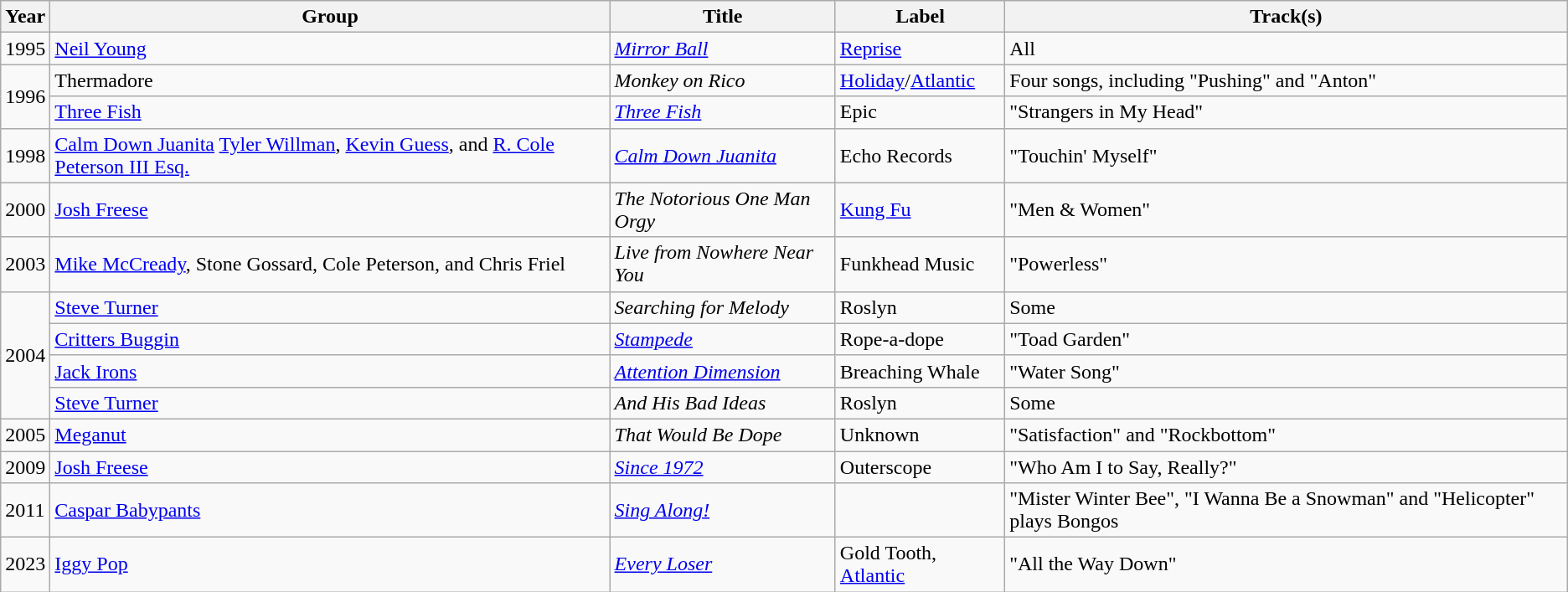<table class="wikitable">
<tr>
<th>Year</th>
<th>Group</th>
<th>Title</th>
<th>Label</th>
<th>Track(s)</th>
</tr>
<tr>
<td>1995</td>
<td><a href='#'>Neil Young</a></td>
<td><em><a href='#'>Mirror Ball</a></em></td>
<td><a href='#'>Reprise</a></td>
<td>All</td>
</tr>
<tr>
<td rowspan="2">1996</td>
<td>Thermadore</td>
<td><em>Monkey on Rico</em></td>
<td><a href='#'>Holiday</a>/<a href='#'>Atlantic</a></td>
<td>Four songs, including "Pushing" and "Anton"</td>
</tr>
<tr>
<td><a href='#'>Three Fish</a></td>
<td><em><a href='#'>Three Fish</a></em></td>
<td>Epic</td>
<td>"Strangers in My Head"</td>
</tr>
<tr>
<td>1998</td>
<td><a href='#'>Calm Down Juanita</a> <a href='#'>Tyler Willman</a>, <a href='#'>Kevin Guess</a>, and <a href='#'>R. Cole Peterson III Esq.</a></td>
<td><em><a href='#'>Calm Down Juanita</a></em></td>
<td>Echo Records</td>
<td>"Touchin' Myself"</td>
</tr>
<tr>
<td>2000</td>
<td><a href='#'>Josh Freese</a></td>
<td><em>The Notorious One Man Orgy </em></td>
<td><a href='#'>Kung Fu</a></td>
<td>"Men & Women"</td>
</tr>
<tr>
<td>2003</td>
<td><a href='#'>Mike McCready</a>, Stone Gossard, Cole Peterson, and Chris Friel</td>
<td><em>Live from Nowhere Near You</em></td>
<td>Funkhead Music</td>
<td>"Powerless"</td>
</tr>
<tr>
<td rowspan="4">2004</td>
<td><a href='#'>Steve Turner</a></td>
<td><em>Searching for Melody</em></td>
<td>Roslyn</td>
<td>Some</td>
</tr>
<tr>
<td><a href='#'>Critters Buggin</a></td>
<td><em><a href='#'>Stampede</a></em></td>
<td>Rope-a-dope</td>
<td>"Toad Garden"</td>
</tr>
<tr>
<td><a href='#'>Jack Irons</a></td>
<td><em><a href='#'>Attention Dimension</a></em></td>
<td>Breaching Whale</td>
<td>"Water Song"</td>
</tr>
<tr>
<td><a href='#'>Steve Turner</a></td>
<td><em>And His Bad Ideas</em></td>
<td>Roslyn</td>
<td>Some</td>
</tr>
<tr>
<td>2005</td>
<td><a href='#'>Meganut</a></td>
<td><em>That Would Be Dope</em></td>
<td>Unknown</td>
<td>"Satisfaction" and "Rockbottom"</td>
</tr>
<tr>
<td>2009</td>
<td><a href='#'>Josh Freese</a></td>
<td><em><a href='#'>Since 1972</a></em></td>
<td>Outerscope</td>
<td>"Who Am I to Say, Really?"</td>
</tr>
<tr>
<td>2011</td>
<td><a href='#'>Caspar Babypants</a></td>
<td><em><a href='#'>Sing Along!</a></em></td>
<td></td>
<td>"Mister Winter Bee",  "I Wanna Be a Snowman" and "Helicopter" plays Bongos</td>
</tr>
<tr>
<td>2023</td>
<td><a href='#'>Iggy Pop</a></td>
<td><em><a href='#'>Every Loser</a></em></td>
<td>Gold Tooth, <a href='#'>Atlantic</a></td>
<td>"All the Way Down"</td>
</tr>
</table>
